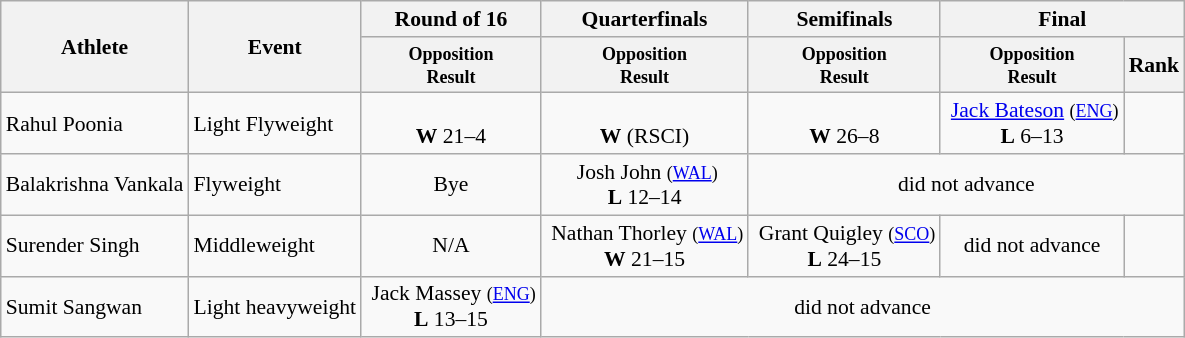<table class=wikitable style="font-size:90%">
<tr>
<th rowspan="2">Athlete</th>
<th rowspan="2">Event</th>
<th>Round of 16</th>
<th>Quarterfinals</th>
<th>Semifinals</th>
<th colspan="2">Final</th>
</tr>
<tr>
<th style="line-height:1em"><small>Opposition<br>Result</small></th>
<th style="line-height:1em"><small>Opposition<br>Result</small></th>
<th style="line-height:1em"><small>Opposition<br>Result</small></th>
<th style="line-height:1em"><small>Opposition<br>Result</small></th>
<th>Rank</th>
</tr>
<tr>
<td>Rahul Poonia</td>
<td>Light Flyweight</td>
<td align="center"><br><strong>W</strong> 21–4</td>
<td align="center"><br><strong>W</strong> (RSCI)</td>
<td align="center"><br><strong>W</strong> 26–8</td>
<td align="center"> <a href='#'>Jack Bateson</a> <small>(<a href='#'>ENG</a>)</small><br><strong>L</strong> 6–13</td>
<td align="center"></td>
</tr>
<tr>
<td>Balakrishna Vankala</td>
<td>Flyweight</td>
<td align="center">Bye</td>
<td align="center"> Josh John <small>(<a href='#'>WAL</a>)</small><br><strong>L</strong> 12–14</td>
<td align="center" colspan="4">did not advance</td>
</tr>
<tr>
<td>Surender Singh</td>
<td>Middleweight</td>
<td align="center">N/A</td>
<td align="center"> Nathan Thorley <small>(<a href='#'>WAL</a>)</small><br><strong>W</strong> 21–15</td>
<td align="center"> Grant Quigley <small>(<a href='#'>SCO</a>)</small><br><strong>L</strong> 24–15</td>
<td align="center">did not advance</td>
<td align="center"></td>
</tr>
<tr>
<td>Sumit Sangwan</td>
<td>Light heavyweight</td>
<td align="center"> Jack Massey <small>(<a href='#'>ENG</a>)</small><br><strong>L</strong> 13–15</td>
<td align="center" colspan="4">did not advance</td>
</tr>
</table>
